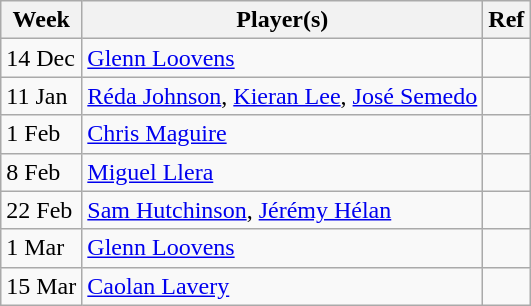<table class="wikitable">
<tr>
<th>Week</th>
<th>Player(s)</th>
<th>Ref</th>
</tr>
<tr>
<td>14 Dec</td>
<td> <a href='#'>Glenn Loovens</a></td>
<td></td>
</tr>
<tr>
<td>11 Jan</td>
<td> <a href='#'>Réda Johnson</a>,  <a href='#'>Kieran Lee</a>,  <a href='#'>José Semedo</a></td>
<td></td>
</tr>
<tr>
<td>1 Feb</td>
<td> <a href='#'>Chris Maguire</a></td>
<td></td>
</tr>
<tr>
<td>8 Feb</td>
<td> <a href='#'>Miguel Llera</a></td>
<td></td>
</tr>
<tr>
<td>22 Feb</td>
<td> <a href='#'>Sam Hutchinson</a>,  <a href='#'>Jérémy Hélan</a></td>
<td></td>
</tr>
<tr>
<td>1 Mar</td>
<td> <a href='#'>Glenn Loovens</a></td>
<td></td>
</tr>
<tr>
<td>15 Mar</td>
<td> <a href='#'>Caolan Lavery</a></td>
<td></td>
</tr>
</table>
